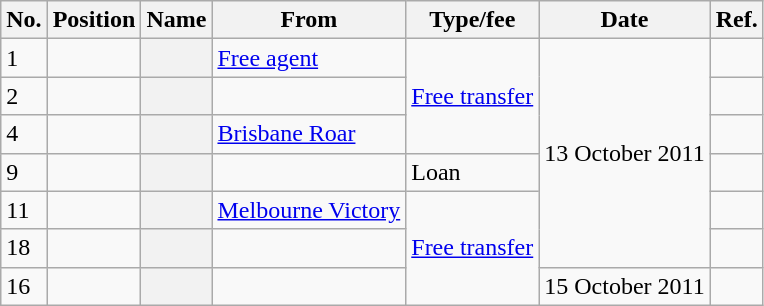<table class="wikitable plainrowheaders sortable" style="text-align:center; text-align:left">
<tr>
<th>No.</th>
<th>Position</th>
<th>Name</th>
<th>From</th>
<th>Type/fee</th>
<th>Date</th>
<th>Ref.</th>
</tr>
<tr>
<td>1</td>
<td></td>
<th scope="row"></th>
<td><a href='#'>Free agent</a></td>
<td rowspan="3"><a href='#'>Free transfer</a></td>
<td rowspan="6">13 October 2011</td>
<td></td>
</tr>
<tr>
<td>2</td>
<td></td>
<th scope="row"></th>
<td></td>
<td></td>
</tr>
<tr>
<td>4</td>
<td></td>
<th scope="row"></th>
<td><a href='#'>Brisbane Roar</a></td>
<td></td>
</tr>
<tr>
<td>9</td>
<td></td>
<th scope="row"></th>
<td></td>
<td>Loan</td>
<td></td>
</tr>
<tr>
<td>11</td>
<td></td>
<th scope="row"></th>
<td><a href='#'>Melbourne Victory</a></td>
<td rowspan="3"><a href='#'>Free transfer</a></td>
<td></td>
</tr>
<tr>
<td>18</td>
<td></td>
<th scope="row"></th>
<td></td>
<td></td>
</tr>
<tr>
<td>16</td>
<td></td>
<th scope="row"></th>
<td></td>
<td>15 October 2011</td>
<td></td>
</tr>
</table>
